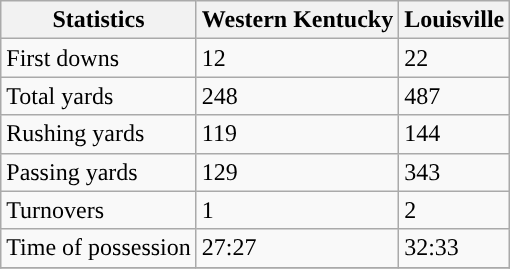<table class="wikitable">
<tr>
<th>Statistics</th>
<th>Western Kentucky</th>
<th>Louisville</th>
</tr>
<tr>
<td>First downs</td>
<td>12</td>
<td>22</td>
</tr>
<tr>
<td>Total yards</td>
<td>248</td>
<td>487</td>
</tr>
<tr>
<td>Rushing yards</td>
<td>119</td>
<td>144</td>
</tr>
<tr>
<td>Passing yards</td>
<td>129</td>
<td>343</td>
</tr>
<tr>
<td>Turnovers</td>
<td>1</td>
<td>2</td>
</tr>
<tr>
<td>Time of possession</td>
<td>27:27</td>
<td>32:33</td>
</tr>
<tr>
</tr>
</table>
